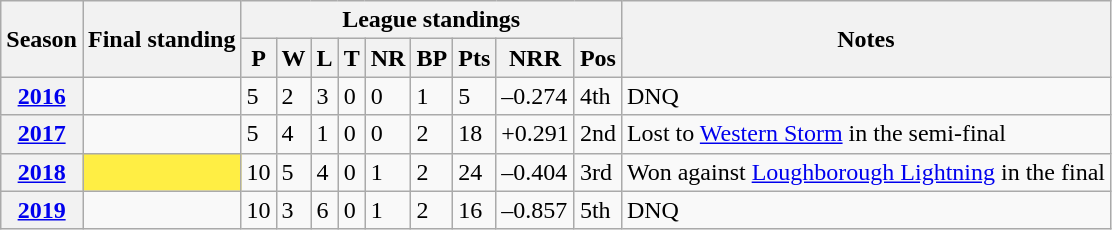<table class="wikitable sortable">
<tr>
<th scope="col" rowspan="2">Season</th>
<th scope="col" rowspan="2">Final standing</th>
<th scope="col" colspan="9">League standings</th>
<th scope="col" rowspan="2">Notes</th>
</tr>
<tr>
<th scope="col">P</th>
<th scope="col">W</th>
<th scope="col">L</th>
<th scope="col">T</th>
<th scope="col">NR</th>
<th scope="col">BP</th>
<th scope="col">Pts</th>
<th scope="col">NRR</th>
<th scope="col">Pos</th>
</tr>
<tr>
<th scope="row"><a href='#'>2016</a></th>
<td></td>
<td>5</td>
<td>2</td>
<td>3</td>
<td>0</td>
<td>0</td>
<td>1</td>
<td>5</td>
<td>–0.274</td>
<td>4th</td>
<td>DNQ</td>
</tr>
<tr>
<th scope="row"><a href='#'>2017</a></th>
<td></td>
<td>5</td>
<td>4</td>
<td>1</td>
<td>0</td>
<td>0</td>
<td>2</td>
<td>18</td>
<td>+0.291</td>
<td>2nd</td>
<td>Lost to <a href='#'>Western Storm</a> in the semi-final</td>
</tr>
<tr>
<th scope="row"><a href='#'>2018</a></th>
<td style="background:#ffee44;"></td>
<td>10</td>
<td>5</td>
<td>4</td>
<td>0</td>
<td>1</td>
<td>2</td>
<td>24</td>
<td>–0.404</td>
<td>3rd</td>
<td>Won against <a href='#'>Loughborough Lightning</a> in the final</td>
</tr>
<tr>
<th scope="row"><a href='#'>2019</a></th>
<td></td>
<td>10</td>
<td>3</td>
<td>6</td>
<td>0</td>
<td>1</td>
<td>2</td>
<td>16</td>
<td>–0.857</td>
<td>5th</td>
<td>DNQ</td>
</tr>
</table>
